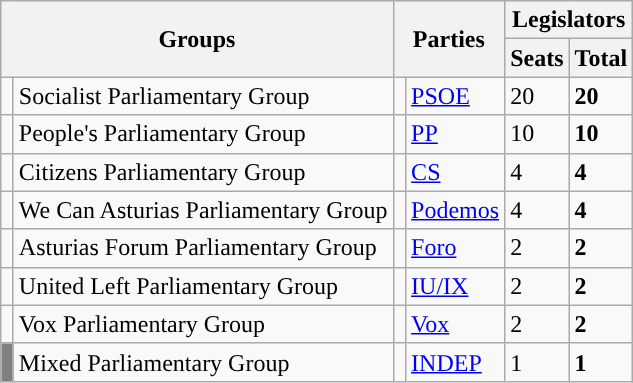<table class="wikitable" style="text-align:left;">
<tr>
<th rowspan="2" colspan="2">Groups</th>
<th rowspan="2" colspan="2">Parties</th>
<th colspan="2">Legislators</th>
</tr>
<tr>
<th>Seats</th>
<th>Total</th>
</tr>
<tr>
<td width="1" style="color:inherit;background:"></td>
<td>Socialist Parliamentary Group</td>
<td width="1" style="color:inherit;background:"></td>
<td align="left"><a href='#'>PSOE</a></td>
<td>20</td>
<td><strong>20</strong></td>
</tr>
<tr>
<td style="color:inherit;background:"></td>
<td>People's Parliamentary Group</td>
<td style="color:inherit;background:"></td>
<td align="left"><a href='#'>PP</a></td>
<td>10</td>
<td><strong>10</strong></td>
</tr>
<tr>
<td style="color:inherit;background:"></td>
<td>Citizens Parliamentary Group</td>
<td style="color:inherit;background:"></td>
<td align="left"><a href='#'>CS</a></td>
<td>4</td>
<td><strong>4</strong></td>
</tr>
<tr>
<td style="color:inherit;background:"></td>
<td>We Can Asturias Parliamentary Group</td>
<td style="color:inherit;background:"></td>
<td align="left"><a href='#'>Podemos</a></td>
<td>4</td>
<td><strong>4</strong></td>
</tr>
<tr>
<td style="color:inherit;background:"></td>
<td>Asturias Forum Parliamentary Group</td>
<td style="color:inherit;background:"></td>
<td align="left"><a href='#'>Foro</a></td>
<td>2</td>
<td><strong>2</strong></td>
</tr>
<tr>
<td style="color:inherit;background:"></td>
<td>United Left Parliamentary Group</td>
<td style="color:inherit;background:"></td>
<td align="left"><a href='#'>IU/IX</a></td>
<td>2</td>
<td><strong>2</strong></td>
</tr>
<tr>
<td style="color:inherit;background:"></td>
<td>Vox Parliamentary Group</td>
<td style="color:inherit;background:"></td>
<td align="left"><a href='#'>Vox</a></td>
<td>2</td>
<td><strong>2</strong></td>
</tr>
<tr>
<td bgcolor="gray"></td>
<td>Mixed Parliamentary Group</td>
<td style="color:inherit;background:"></td>
<td><a href='#'>INDEP</a></td>
<td>1</td>
<td><strong>1</strong></td>
</tr>
</table>
